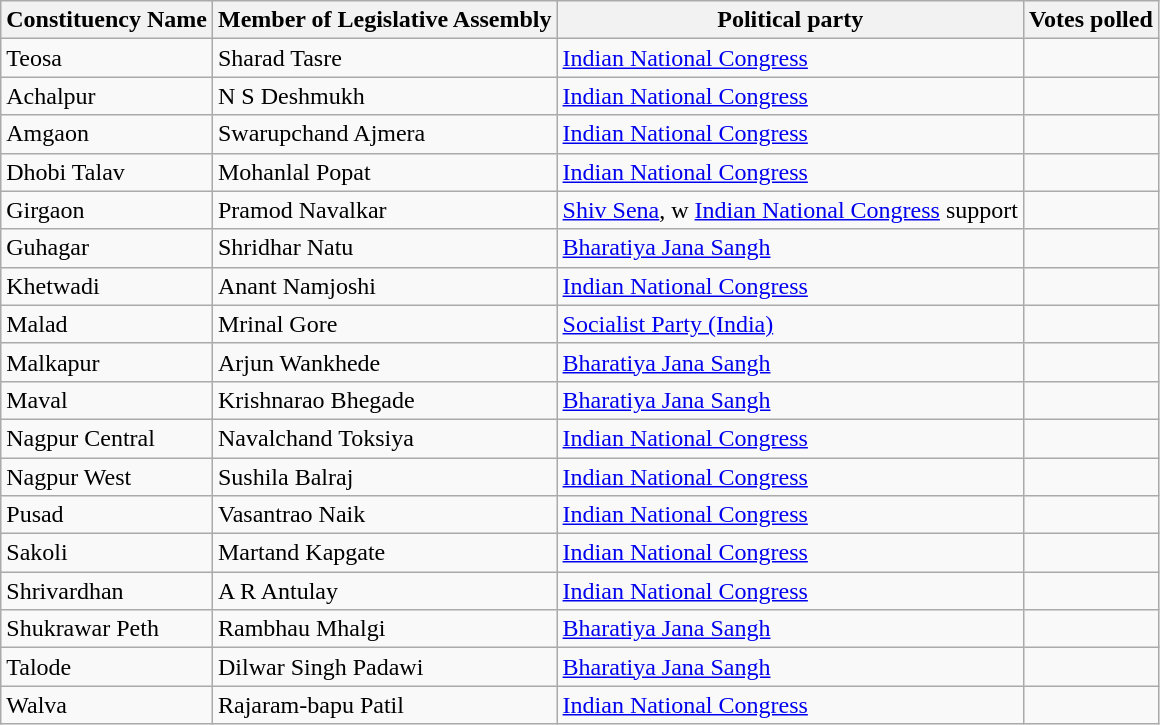<table class="wikitable sortable collapsible">
<tr>
<th>Constituency Name</th>
<th>Member of Legislative Assembly</th>
<th>Political party</th>
<th "align=right">Votes polled</th>
</tr>
<tr>
<td>Teosa</td>
<td>Sharad Tasre</td>
<td><a href='#'>Indian National Congress</a></td>
<td></td>
</tr>
<tr>
<td>Achalpur</td>
<td>N S Deshmukh</td>
<td><a href='#'>Indian National Congress</a></td>
<td></td>
</tr>
<tr>
<td>Amgaon</td>
<td>Swarupchand Ajmera</td>
<td><a href='#'>Indian National Congress</a></td>
<td></td>
</tr>
<tr>
<td>Dhobi Talav</td>
<td>Mohanlal Popat</td>
<td><a href='#'>Indian National Congress</a></td>
<td></td>
</tr>
<tr>
<td>Girgaon</td>
<td>Pramod Navalkar</td>
<td><a href='#'>Shiv Sena</a>, w <a href='#'>Indian National Congress</a> support</td>
<td></td>
</tr>
<tr>
<td>Guhagar</td>
<td>Shridhar Natu</td>
<td><a href='#'>Bharatiya Jana Sangh</a></td>
<td></td>
</tr>
<tr>
<td>Khetwadi</td>
<td>Anant Namjoshi</td>
<td><a href='#'>Indian National Congress</a></td>
<td></td>
</tr>
<tr>
<td>Malad</td>
<td>Mrinal Gore</td>
<td><a href='#'>Socialist Party (India)</a></td>
<td></td>
</tr>
<tr>
<td>Malkapur</td>
<td>Arjun Wankhede</td>
<td><a href='#'>Bharatiya Jana Sangh</a></td>
<td></td>
</tr>
<tr>
<td>Maval</td>
<td>Krishnarao Bhegade</td>
<td><a href='#'>Bharatiya Jana Sangh</a></td>
<td></td>
</tr>
<tr>
<td>Nagpur Central</td>
<td>Navalchand Toksiya</td>
<td><a href='#'>Indian National Congress</a></td>
<td></td>
</tr>
<tr>
<td>Nagpur West</td>
<td>Sushila Balraj</td>
<td><a href='#'>Indian National Congress</a></td>
<td></td>
</tr>
<tr>
<td>Pusad</td>
<td>Vasantrao Naik</td>
<td><a href='#'>Indian National Congress</a></td>
<td></td>
</tr>
<tr>
<td>Sakoli</td>
<td>Martand Kapgate</td>
<td><a href='#'>Indian National Congress</a></td>
<td></td>
</tr>
<tr>
<td>Shrivardhan</td>
<td>A R Antulay</td>
<td><a href='#'>Indian National Congress</a></td>
<td></td>
</tr>
<tr>
<td>Shukrawar Peth</td>
<td>Rambhau Mhalgi</td>
<td><a href='#'>Bharatiya Jana Sangh</a></td>
<td></td>
</tr>
<tr>
<td>Talode</td>
<td>Dilwar Singh Padawi</td>
<td><a href='#'>Bharatiya Jana Sangh</a></td>
<td></td>
</tr>
<tr>
<td>Walva</td>
<td>Rajaram-bapu Patil</td>
<td><a href='#'>Indian National Congress</a></td>
<td></td>
</tr>
</table>
